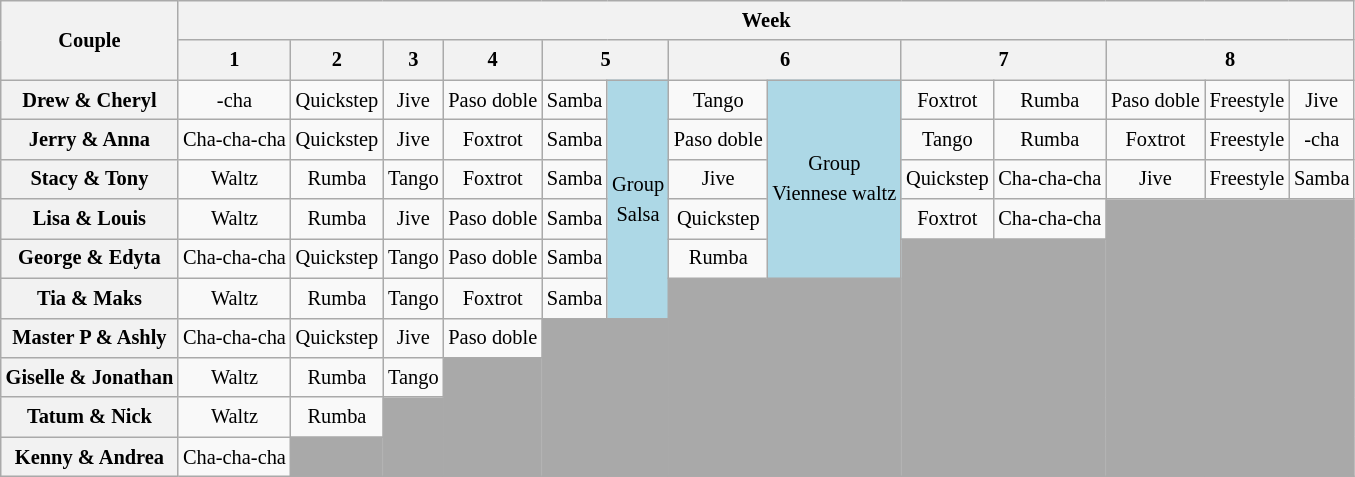<table class="wikitable unsortable" style="text-align:center; font-size:85%; line-height:20px">
<tr>
<th rowspan="2" scope="col">Couple</th>
<th colspan="13">Week</th>
</tr>
<tr>
<th scope="col">1</th>
<th scope="col">2</th>
<th scope="col">3</th>
<th scope="col">4</th>
<th colspan="2" scope="col">5</th>
<th colspan="2" scope="col">6</th>
<th colspan="2" scope="col">7</th>
<th colspan="3" scope="col">8</th>
</tr>
<tr>
<th scope="row">Drew & Cheryl</th>
<td>-cha</td>
<td>Quickstep</td>
<td>Jive</td>
<td>Paso doble</td>
<td>Samba</td>
<td rowspan="6" bgcolor="lightblue">Group<br>Salsa</td>
<td>Tango</td>
<td rowspan="5" bgcolor="lightblue">Group<br>Viennese waltz</td>
<td>Foxtrot</td>
<td>Rumba</td>
<td>Paso doble</td>
<td>Freestyle</td>
<td>Jive</td>
</tr>
<tr>
<th scope="row">Jerry & Anna</th>
<td>Cha-cha-cha</td>
<td>Quickstep</td>
<td>Jive</td>
<td>Foxtrot</td>
<td>Samba</td>
<td>Paso doble</td>
<td>Tango</td>
<td>Rumba</td>
<td>Foxtrot</td>
<td>Freestyle</td>
<td>-cha</td>
</tr>
<tr>
<th scope="row">Stacy & Tony</th>
<td>Waltz</td>
<td>Rumba</td>
<td>Tango</td>
<td>Foxtrot</td>
<td>Samba</td>
<td>Jive</td>
<td>Quickstep</td>
<td>Cha-cha-cha</td>
<td>Jive</td>
<td>Freestyle</td>
<td>Samba</td>
</tr>
<tr>
<th scope="row">Lisa & Louis</th>
<td>Waltz</td>
<td>Rumba</td>
<td>Jive</td>
<td>Paso doble</td>
<td>Samba</td>
<td>Quickstep</td>
<td>Foxtrot</td>
<td>Cha-cha-cha</td>
<td colspan="3" rowspan="7" bgcolor="darkgray"></td>
</tr>
<tr>
<th scope="row">George & Edyta</th>
<td>Cha-cha-cha</td>
<td>Quickstep</td>
<td>Tango</td>
<td>Paso doble</td>
<td>Samba</td>
<td>Rumba</td>
<td colspan="2" rowspan="6" bgcolor="darkgray"></td>
</tr>
<tr>
<th scope="row">Tia & Maks</th>
<td>Waltz</td>
<td>Rumba</td>
<td>Tango</td>
<td>Foxtrot</td>
<td>Samba</td>
<td colspan="2" rowspan="5" bgcolor="darkgray"></td>
</tr>
<tr>
<th scope="row">Master P & Ashly</th>
<td>Cha-cha-cha</td>
<td>Quickstep</td>
<td>Jive</td>
<td>Paso doble</td>
<td colspan="2" rowspan="4" bgcolor="darkgray"></td>
</tr>
<tr>
<th scope="row">Giselle & Jonathan</th>
<td>Waltz</td>
<td>Rumba</td>
<td>Tango</td>
<td rowspan="3" bgcolor="darkgray"></td>
</tr>
<tr>
<th scope="row">Tatum & Nick</th>
<td>Waltz</td>
<td>Rumba</td>
<td rowspan="2" bgcolor="darkgray"></td>
</tr>
<tr>
<th scope="row">Kenny & Andrea</th>
<td>Cha-cha-cha</td>
<td bgcolor="darkgray"></td>
</tr>
</table>
